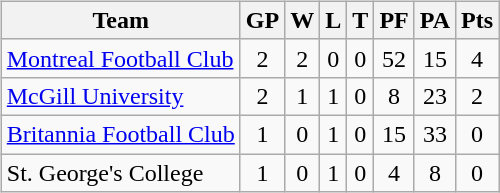<table cellspacing="10">
<tr>
<td valign="top"><br><table class="wikitable">
<tr>
<th>Team</th>
<th>GP</th>
<th>W</th>
<th>L</th>
<th>T</th>
<th>PF</th>
<th>PA</th>
<th>Pts</th>
</tr>
<tr align="center">
<td align="left"><a href='#'>Montreal Football Club</a></td>
<td>2</td>
<td>2</td>
<td>0</td>
<td>0</td>
<td>52</td>
<td>15</td>
<td>4</td>
</tr>
<tr align="center">
<td align="left"><a href='#'>McGill University</a></td>
<td>2</td>
<td>1</td>
<td>1</td>
<td>0</td>
<td>8</td>
<td>23</td>
<td>2</td>
</tr>
<tr align="center">
<td align="left"><a href='#'>Britannia Football Club</a></td>
<td>1</td>
<td>0</td>
<td>1</td>
<td>0</td>
<td>15</td>
<td>33</td>
<td>0</td>
</tr>
<tr align="center">
<td align="left">St. George's College</td>
<td>1</td>
<td>0</td>
<td>1</td>
<td>0</td>
<td>4</td>
<td>8</td>
<td>0</td>
</tr>
</table>
</td>
</tr>
</table>
